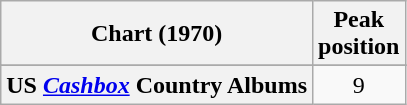<table class="wikitable sortable plainrowheaders">
<tr>
<th scope="col">Chart (1970)</th>
<th scope="col">Peak<br>position</th>
</tr>
<tr>
</tr>
<tr>
</tr>
<tr>
<th scope="row">US <em><a href='#'>Cashbox</a></em> Country Albums</th>
<td align="center">9</td>
</tr>
</table>
